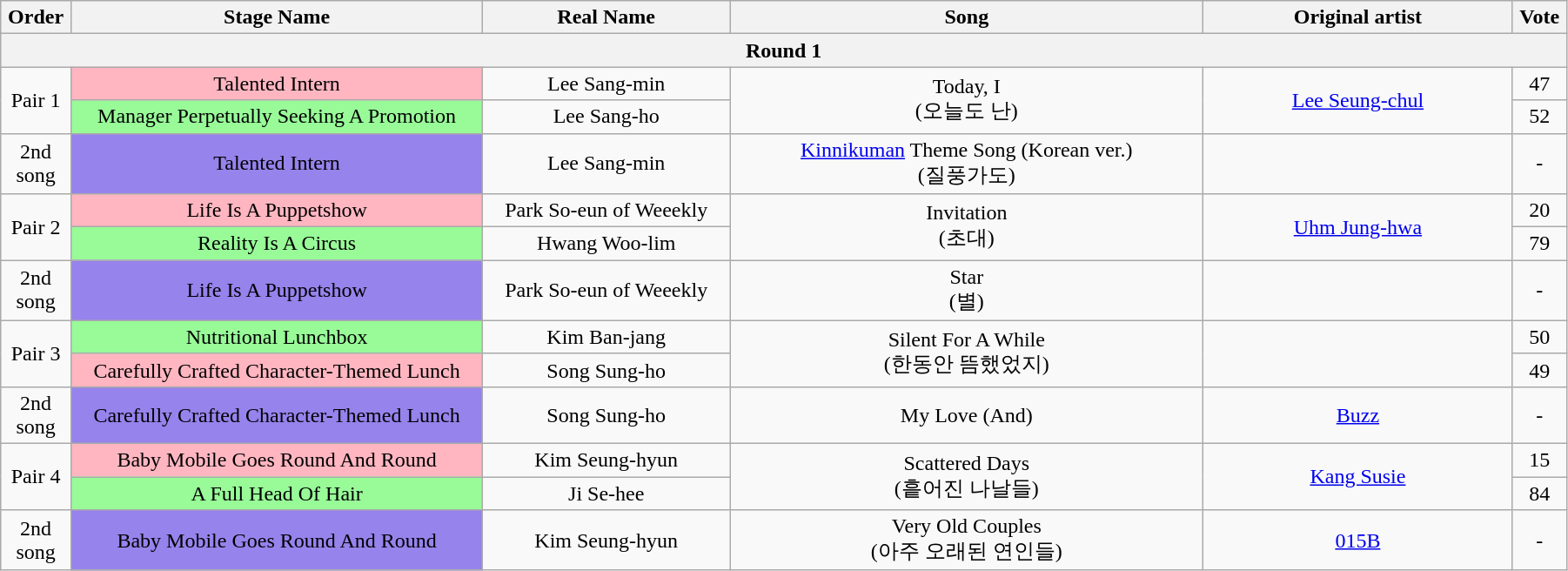<table class="wikitable" style="text-align:center; width:95%;">
<tr>
<th style="width:1%;">Order</th>
<th style="width:20%;">Stage Name</th>
<th style="width:12%;">Real Name</th>
<th style="width:23%;">Song</th>
<th style="width:15%;">Original artist</th>
<th style="width:1%;">Vote</th>
</tr>
<tr>
<th colspan=6>Round 1</th>
</tr>
<tr>
<td rowspan=2>Pair 1</td>
<td bgcolor="lightpink">Talented Intern</td>
<td>Lee Sang-min</td>
<td rowspan=2>Today, I<br>(오늘도 난)</td>
<td rowspan=2><a href='#'>Lee Seung-chul</a></td>
<td>47</td>
</tr>
<tr>
<td bgcolor="palegreen">Manager Perpetually Seeking A Promotion</td>
<td>Lee Sang-ho</td>
<td>52</td>
</tr>
<tr>
<td>2nd song</td>
<td bgcolor="#9683EC">Talented Intern</td>
<td>Lee Sang-min</td>
<td><a href='#'>Kinnikuman</a> Theme Song (Korean ver.)<br>(질풍가도)</td>
<td></td>
<td>-</td>
</tr>
<tr>
<td rowspan=2>Pair 2</td>
<td bgcolor="lightpink">Life Is A Puppetshow</td>
<td>Park So-eun of Weeekly</td>
<td rowspan=2>Invitation<br>(초대)</td>
<td rowspan=2><a href='#'>Uhm Jung-hwa</a></td>
<td>20</td>
</tr>
<tr>
<td bgcolor="palegreen">Reality Is A Circus</td>
<td>Hwang Woo-lim</td>
<td>79</td>
</tr>
<tr>
<td>2nd song</td>
<td bgcolor="#9683EC">Life Is A Puppetshow</td>
<td>Park So-eun of Weeekly</td>
<td>Star<br>(별)</td>
<td></td>
<td>-</td>
</tr>
<tr>
<td rowspan=2>Pair 3</td>
<td bgcolor="palegreen">Nutritional Lunchbox</td>
<td>Kim Ban-jang</td>
<td rowspan=2>Silent For A While<br>(한동안 뜸했었지)</td>
<td rowspan=2></td>
<td>50</td>
</tr>
<tr>
<td bgcolor="lightpink">Carefully Crafted Character-Themed Lunch</td>
<td>Song Sung-ho</td>
<td>49</td>
</tr>
<tr>
<td>2nd song</td>
<td bgcolor="#9683EC">Carefully Crafted Character-Themed Lunch</td>
<td>Song Sung-ho</td>
<td>My Love (And)</td>
<td><a href='#'>Buzz</a></td>
<td>-</td>
</tr>
<tr>
<td rowspan=2>Pair 4</td>
<td bgcolor="lightpink">Baby Mobile Goes Round And Round</td>
<td>Kim Seung-hyun</td>
<td rowspan=2>Scattered Days<br>(흩어진 나날들)</td>
<td rowspan=2><a href='#'>Kang Susie</a></td>
<td>15</td>
</tr>
<tr>
<td bgcolor="palegreen">A Full Head Of Hair</td>
<td>Ji Se-hee</td>
<td>84</td>
</tr>
<tr>
<td>2nd song</td>
<td bgcolor="#9683EC">Baby Mobile Goes Round And Round</td>
<td>Kim Seung-hyun</td>
<td>Very Old Couples<br>(아주 오래된 연인들)</td>
<td><a href='#'>015B</a></td>
<td>-</td>
</tr>
</table>
